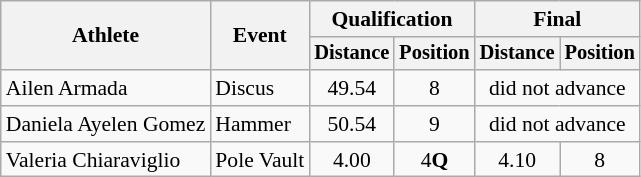<table class=wikitable style="font-size:90%">
<tr>
<th rowspan="2">Athlete</th>
<th rowspan="2">Event</th>
<th colspan="2">Qualification</th>
<th colspan="2">Final</th>
</tr>
<tr style="font-size:95%">
<th>Distance</th>
<th>Position</th>
<th>Distance</th>
<th>Position</th>
</tr>
<tr align=center>
<td align=left>Ailen Armada</td>
<td align=left>Discus</td>
<td>49.54</td>
<td>8</td>
<td colspan=2>did not advance</td>
</tr>
<tr align=center>
<td align=left>Daniela Ayelen Gomez</td>
<td align=left>Hammer</td>
<td>50.54</td>
<td>9</td>
<td colspan=2>did not advance</td>
</tr>
<tr align=center>
<td align=left>Valeria Chiaraviglio</td>
<td align=left>Pole Vault</td>
<td>4.00</td>
<td>4<strong>Q</strong></td>
<td>4.10</td>
<td>8</td>
</tr>
</table>
